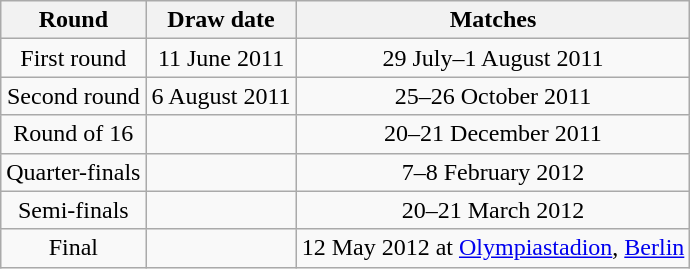<table class="wikitable" style="text-align: center;">
<tr>
<th>Round</th>
<th>Draw date</th>
<th>Matches</th>
</tr>
<tr>
<td>First round</td>
<td>11 June 2011</td>
<td>29 July–1 August 2011</td>
</tr>
<tr>
<td>Second round</td>
<td>6 August 2011</td>
<td>25–26 October 2011</td>
</tr>
<tr>
<td>Round of 16</td>
<td></td>
<td>20–21 December 2011</td>
</tr>
<tr>
<td>Quarter-finals</td>
<td></td>
<td>7–8 February 2012</td>
</tr>
<tr>
<td>Semi-finals</td>
<td></td>
<td>20–21 March 2012</td>
</tr>
<tr>
<td>Final</td>
<td></td>
<td>12 May 2012 at <a href='#'>Olympiastadion</a>, <a href='#'>Berlin</a></td>
</tr>
</table>
